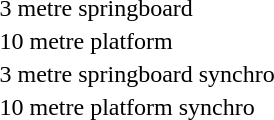<table>
<tr>
<td>3 metre springboard</td>
<td></td>
<td></td>
<td></td>
</tr>
<tr>
<td>10 metre platform</td>
<td></td>
<td></td>
<td></td>
</tr>
<tr>
<td>3 metre springboard synchro</td>
<td></td>
<td></td>
<td></td>
</tr>
<tr>
<td>10 metre platform synchro</td>
<td></td>
<td></td>
<td></td>
</tr>
</table>
